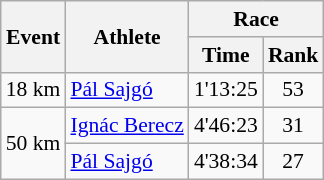<table class="wikitable" border="1" style="font-size:90%">
<tr>
<th rowspan=2>Event</th>
<th rowspan=2>Athlete</th>
<th colspan=2>Race</th>
</tr>
<tr>
<th>Time</th>
<th>Rank</th>
</tr>
<tr>
<td>18 km</td>
<td><a href='#'>Pál Sajgó</a></td>
<td align=center>1'13:25</td>
<td align=center>53</td>
</tr>
<tr>
<td rowspan=2>50 km</td>
<td><a href='#'>Ignác Berecz</a></td>
<td align=center>4'46:23</td>
<td align=center>31</td>
</tr>
<tr>
<td><a href='#'>Pál Sajgó</a></td>
<td align=center>4'38:34</td>
<td align=center>27</td>
</tr>
</table>
